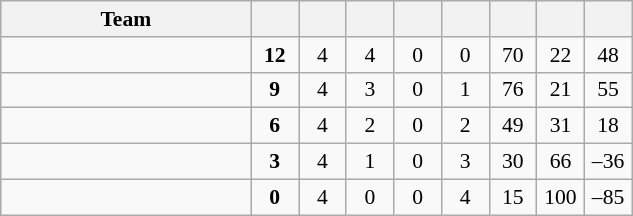<table class="wikitable" style="text-align: center; font-size:90% ">
<tr>
<th width="160">Team</th>
<th width="25"></th>
<th width="25"></th>
<th width="25"></th>
<th width="25"></th>
<th width="25"></th>
<th width="25"></th>
<th width="25"></th>
<th width="25"></th>
</tr>
<tr>
<td align="left"></td>
<td><strong>12</strong></td>
<td>4</td>
<td>4</td>
<td>0</td>
<td>0</td>
<td>70</td>
<td>22</td>
<td>48</td>
</tr>
<tr>
<td align="left"></td>
<td><strong>9</strong></td>
<td>4</td>
<td>3</td>
<td>0</td>
<td>1</td>
<td>76</td>
<td>21</td>
<td>55</td>
</tr>
<tr>
<td align="left"></td>
<td><strong>6</strong></td>
<td>4</td>
<td>2</td>
<td>0</td>
<td>2</td>
<td>49</td>
<td>31</td>
<td>18</td>
</tr>
<tr>
<td align="left"></td>
<td><strong>3</strong></td>
<td>4</td>
<td>1</td>
<td>0</td>
<td>3</td>
<td>30</td>
<td>66</td>
<td>–36</td>
</tr>
<tr>
<td align="left"></td>
<td><strong>0</strong></td>
<td>4</td>
<td>0</td>
<td>0</td>
<td>4</td>
<td>15</td>
<td>100</td>
<td>–85</td>
</tr>
</table>
